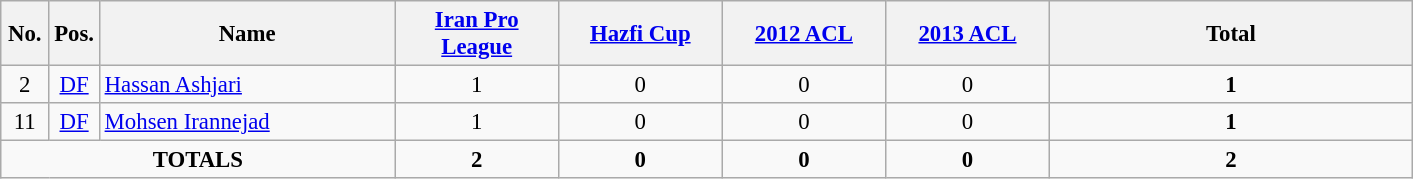<table class="wikitable" style="font-size: 95%; text-align: center;">
<tr>
<th width=25>No.</th>
<th width=25>Pos.</th>
<th width=190>Name</th>
<th width=102><strong><a href='#'>Iran Pro League</a></strong></th>
<th width=102><strong><a href='#'>Hazfi Cup</a></strong></th>
<th width=102><strong><a href='#'>2012 ACL</a></strong></th>
<th width=102><strong><a href='#'>2013 ACL</a></strong></th>
<th width=235>Total</th>
</tr>
<tr>
<td>2</td>
<td><a href='#'>DF</a></td>
<td align="left"> <a href='#'>Hassan Ashjari</a></td>
<td>1</td>
<td>0</td>
<td>0</td>
<td>0</td>
<td><strong>1</strong></td>
</tr>
<tr>
<td>11</td>
<td><a href='#'>DF</a></td>
<td align="left"> <a href='#'>Mohsen Irannejad</a></td>
<td>1</td>
<td>0</td>
<td>0</td>
<td>0</td>
<td><strong>1</strong></td>
</tr>
<tr>
<td colspan="3"><strong>TOTALS</strong></td>
<td><strong>2</strong></td>
<td><strong>0</strong></td>
<td><strong>0</strong></td>
<td><strong>0</strong></td>
<td><strong>2</strong></td>
</tr>
</table>
